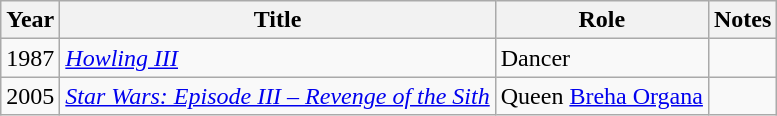<table class = "wikitable sortable">
<tr>
<th>Year</th>
<th>Title</th>
<th>Role</th>
<th class = "unsortable">Notes</th>
</tr>
<tr>
<td>1987</td>
<td><em><a href='#'>Howling III</a></em></td>
<td>Dancer</td>
<td></td>
</tr>
<tr>
<td>2005</td>
<td><em><a href='#'>Star Wars: Episode III – Revenge of the Sith</a></em></td>
<td>Queen <a href='#'>Breha Organa</a></td>
<td></td>
</tr>
</table>
